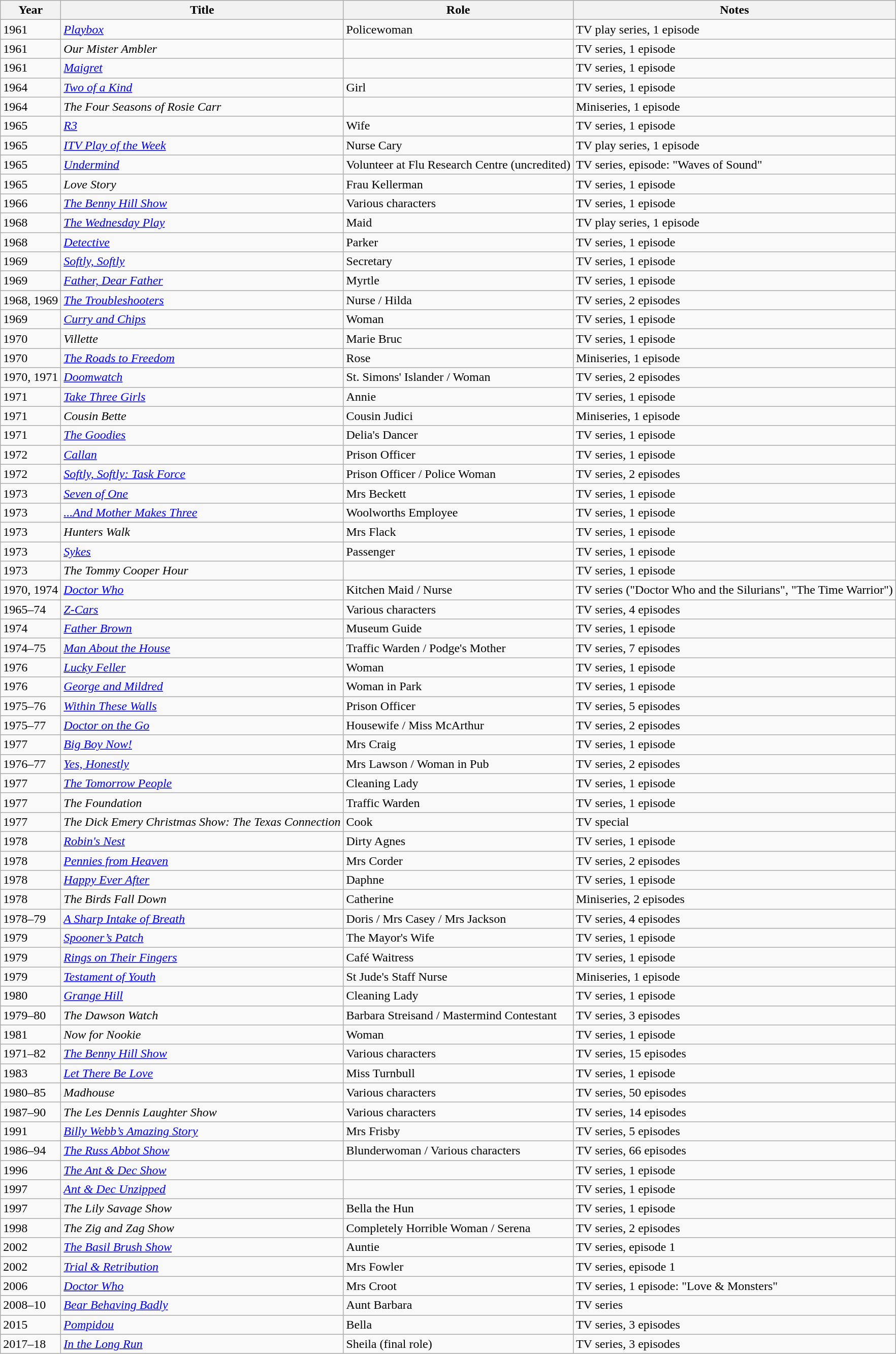<table class="wikitable">
<tr>
<th>Year</th>
<th>Title</th>
<th>Role</th>
<th class="unsortable">Notes</th>
</tr>
<tr>
<td>1961</td>
<td><em><a href='#'>Playbox</a></em></td>
<td>Policewoman</td>
<td>TV play series, 1 episode</td>
</tr>
<tr>
<td>1961</td>
<td><em>Our Mister Ambler</em></td>
<td></td>
<td>TV series, 1 episode</td>
</tr>
<tr>
<td>1961</td>
<td><em><a href='#'>Maigret</a> </em></td>
<td></td>
<td>TV series, 1 episode</td>
</tr>
<tr>
<td>1964</td>
<td><em><a href='#'>Two of a Kind</a> </em></td>
<td>Girl</td>
<td>TV series, 1 episode</td>
</tr>
<tr>
<td>1964</td>
<td><em>The Four Seasons of Rosie Carr</em></td>
<td></td>
<td>Miniseries, 1 episode</td>
</tr>
<tr>
<td>1965</td>
<td><em><a href='#'>R3</a></em></td>
<td>Wife</td>
<td>TV series, 1 episode</td>
</tr>
<tr>
<td>1965</td>
<td><em><a href='#'>ITV Play of the Week</a></em></td>
<td>Nurse Cary</td>
<td>TV play series, 1 episode</td>
</tr>
<tr>
<td>1965</td>
<td><em><a href='#'>Undermind</a></em></td>
<td>Volunteer at Flu Research Centre (uncredited)</td>
<td>TV series, episode: "Waves of Sound"</td>
</tr>
<tr>
<td>1965</td>
<td><em>Love Story</em></td>
<td>Frau Kellerman</td>
<td>TV series, 1 episode</td>
</tr>
<tr>
<td>1966</td>
<td><em><a href='#'>The Benny Hill Show</a></em></td>
<td>Various characters</td>
<td>TV series, 1 episode</td>
</tr>
<tr>
<td>1968</td>
<td><em><a href='#'>The Wednesday Play</a></em></td>
<td>Maid</td>
<td>TV play series, 1 episode</td>
</tr>
<tr>
<td>1968</td>
<td><em><a href='#'>Detective</a></em></td>
<td>Parker</td>
<td>TV series, 1 episode</td>
</tr>
<tr>
<td>1969</td>
<td><em><a href='#'>Softly, Softly</a></em></td>
<td>Secretary</td>
<td>TV series, 1 episode</td>
</tr>
<tr>
<td>1969</td>
<td><em><a href='#'>Father, Dear Father</a></em></td>
<td>Myrtle</td>
<td>TV series, 1 episode</td>
</tr>
<tr>
<td>1968, 1969</td>
<td><em><a href='#'>The Troubleshooters</a></em></td>
<td>Nurse / Hilda</td>
<td>TV series, 2 episodes</td>
</tr>
<tr>
<td>1969</td>
<td><em><a href='#'>Curry and Chips</a></em></td>
<td>Woman</td>
<td>TV series, 1 episode</td>
</tr>
<tr>
<td>1970</td>
<td><em>Villette</em></td>
<td>Marie Bruc</td>
<td>TV series, 1 episode</td>
</tr>
<tr>
<td>1970</td>
<td><em><a href='#'>The Roads to Freedom</a></em></td>
<td>Rose</td>
<td>Miniseries, 1 episode</td>
</tr>
<tr>
<td>1970, 1971</td>
<td><em><a href='#'>Doomwatch</a></em></td>
<td>St. Simons' Islander / Woman</td>
<td>TV series, 2 episodes</td>
</tr>
<tr>
<td>1971</td>
<td><em><a href='#'>Take Three Girls</a></em></td>
<td>Annie</td>
<td>TV series, 1 episode</td>
</tr>
<tr>
<td>1971</td>
<td><em>Cousin Bette</em></td>
<td>Cousin Judici</td>
<td>Miniseries, 1 episode</td>
</tr>
<tr>
<td>1971</td>
<td><em><a href='#'>The Goodies</a></em></td>
<td>Delia's Dancer</td>
<td>TV series, 1 episode</td>
</tr>
<tr>
<td>1972</td>
<td><em><a href='#'>Callan</a></em></td>
<td>Prison Officer</td>
<td>TV series, 1 episode</td>
</tr>
<tr>
<td>1972</td>
<td><em><a href='#'>Softly, Softly: Task Force</a></em></td>
<td>Prison Officer / Police Woman</td>
<td>TV series, 2 episodes</td>
</tr>
<tr>
<td>1973</td>
<td><em><a href='#'>Seven of One</a></em></td>
<td>Mrs Beckett</td>
<td>TV series, 1 episode</td>
</tr>
<tr>
<td>1973</td>
<td><em><a href='#'>...And Mother Makes Three</a></em></td>
<td>Woolworths Employee</td>
<td>TV series, 1 episode</td>
</tr>
<tr>
<td>1973</td>
<td><em>Hunters Walk</em></td>
<td>Mrs Flack</td>
<td>TV series, 1 episode</td>
</tr>
<tr>
<td>1973</td>
<td><em><a href='#'>Sykes</a></em></td>
<td>Passenger</td>
<td>TV series, 1 episode</td>
</tr>
<tr>
<td>1973</td>
<td><em>The Tommy Cooper Hour</em></td>
<td></td>
<td>TV series, 1 episode</td>
</tr>
<tr>
<td>1970, 1974</td>
<td><em><a href='#'>Doctor Who</a></em></td>
<td>Kitchen Maid / Nurse</td>
<td>TV series ("Doctor Who and the Silurians", "The Time Warrior")</td>
</tr>
<tr>
<td>1965–74</td>
<td><em><a href='#'>Z-Cars</a></em></td>
<td>Various characters</td>
<td>TV series, 4 episodes</td>
</tr>
<tr>
<td>1974</td>
<td><em><a href='#'>Father Brown</a></em></td>
<td>Museum Guide</td>
<td>TV series, 1 episode</td>
</tr>
<tr>
<td>1974–75</td>
<td><em><a href='#'>Man About the House</a></em></td>
<td>Traffic Warden / Podge's Mother</td>
<td>TV series, 7 episodes</td>
</tr>
<tr>
<td>1976</td>
<td><em><a href='#'>Lucky Feller</a></em></td>
<td>Woman</td>
<td>TV series, 1 episode</td>
</tr>
<tr>
<td>1976</td>
<td><em><a href='#'>George and Mildred</a></em></td>
<td>Woman in Park</td>
<td>TV series, 1 episode</td>
</tr>
<tr>
<td>1975–76</td>
<td><em><a href='#'>Within These Walls</a></em></td>
<td>Prison Officer</td>
<td>TV series, 5 episodes</td>
</tr>
<tr>
<td>1975–77</td>
<td><em><a href='#'>Doctor on the Go</a></em></td>
<td>Housewife / Miss McArthur</td>
<td>TV series, 2 episodes</td>
</tr>
<tr>
<td>1977</td>
<td><em><a href='#'>Big Boy Now!</a></em></td>
<td>Mrs Craig</td>
<td>TV series, 1 episode</td>
</tr>
<tr>
<td>1976–77</td>
<td><em><a href='#'>Yes, Honestly</a></em></td>
<td>Mrs Lawson / Woman in Pub</td>
<td>TV series, 2 episodes</td>
</tr>
<tr>
<td>1977</td>
<td><em><a href='#'>The Tomorrow People</a></em></td>
<td>Cleaning Lady</td>
<td>TV series, 1 episode</td>
</tr>
<tr>
<td>1977</td>
<td><em>The Foundation</em></td>
<td>Traffic Warden</td>
<td>TV series, 1 episode</td>
</tr>
<tr>
<td>1977</td>
<td><em>The Dick Emery Christmas Show: The Texas Connection</em></td>
<td>Cook</td>
<td>TV special</td>
</tr>
<tr>
<td>1978</td>
<td><em><a href='#'>Robin's Nest</a></em></td>
<td>Dirty Agnes</td>
<td>TV series, 1 episode</td>
</tr>
<tr>
<td>1978</td>
<td><em><a href='#'>Pennies from Heaven</a></em></td>
<td>Mrs Corder</td>
<td>TV series, 2 episodes</td>
</tr>
<tr>
<td>1978</td>
<td><em><a href='#'>Happy Ever After</a></em></td>
<td>Daphne</td>
<td>TV series, 1 episode</td>
</tr>
<tr>
<td>1978</td>
<td><em>The Birds Fall Down</em></td>
<td>Catherine</td>
<td>Miniseries, 2 episodes</td>
</tr>
<tr>
<td>1978–79</td>
<td><em><a href='#'>A Sharp Intake of Breath</a></em></td>
<td>Doris / Mrs Casey / Mrs Jackson</td>
<td>TV series, 4 episodes</td>
</tr>
<tr>
<td>1979</td>
<td><em><a href='#'>Spooner’s Patch</a></em></td>
<td>The Mayor's Wife</td>
<td>TV series, 1 episode</td>
</tr>
<tr>
<td>1979</td>
<td><em><a href='#'>Rings on Their Fingers</a></em></td>
<td>Café Waitress</td>
<td>TV series, 1 episode</td>
</tr>
<tr>
<td>1979</td>
<td><em><a href='#'>Testament of Youth</a></em></td>
<td>St Jude's Staff Nurse</td>
<td>Miniseries, 1 episode</td>
</tr>
<tr>
<td>1980</td>
<td><em><a href='#'>Grange Hill</a></em></td>
<td>Cleaning Lady</td>
<td>TV series, 1 episode</td>
</tr>
<tr>
<td>1979–80</td>
<td><em>The Dawson Watch</em></td>
<td>Barbara Streisand / Mastermind Contestant</td>
<td>TV series, 3 episodes</td>
</tr>
<tr>
<td>1981</td>
<td><em>Now for Nookie</em></td>
<td>Woman</td>
<td>TV series, 1 episode</td>
</tr>
<tr>
<td>1971–82</td>
<td><em><a href='#'>The Benny Hill Show</a></em></td>
<td>Various characters</td>
<td>TV series, 15 episodes</td>
</tr>
<tr>
<td>1983</td>
<td><em><a href='#'>Let There Be Love</a></em></td>
<td>Miss Turnbull</td>
<td>TV series, 1 episode</td>
</tr>
<tr>
<td>1980–85</td>
<td><em>Madhouse</em></td>
<td>Various characters</td>
<td>TV series, 50 episodes</td>
</tr>
<tr>
<td>1987–90</td>
<td><em>The Les Dennis Laughter Show</em></td>
<td>Various characters</td>
<td>TV series, 14 episodes</td>
</tr>
<tr>
<td>1991</td>
<td><em><a href='#'>Billy Webb’s Amazing Story</a></em></td>
<td>Mrs Frisby</td>
<td>TV series, 5 episodes</td>
</tr>
<tr>
<td>1986–94</td>
<td><em><a href='#'>The Russ Abbot Show</a></em></td>
<td>Blunderwoman / Various characters</td>
<td>TV series, 66 episodes</td>
</tr>
<tr>
<td>1996</td>
<td><em><a href='#'>The Ant & Dec Show</a></em></td>
<td></td>
<td>TV series, 1 episode</td>
</tr>
<tr>
<td>1997</td>
<td><em><a href='#'>Ant & Dec Unzipped</a></em></td>
<td></td>
<td>TV series, 1 episode</td>
</tr>
<tr>
<td>1997</td>
<td><em>The Lily Savage Show</em></td>
<td>Bella the Hun</td>
<td>TV series, 1 episode</td>
</tr>
<tr>
<td>1998</td>
<td><em>The Zig and Zag Show</em></td>
<td>Completely Horrible Woman / Serena</td>
<td>TV series, 2 episodes</td>
</tr>
<tr>
<td>2002</td>
<td><em><a href='#'>The Basil Brush Show</a></em></td>
<td>Auntie</td>
<td>TV series, episode 1</td>
</tr>
<tr>
<td>2002</td>
<td><em><a href='#'>Trial & Retribution</a></em></td>
<td>Mrs Fowler</td>
<td>TV series, episode 1</td>
</tr>
<tr>
<td>2006</td>
<td><em><a href='#'>Doctor Who</a></em></td>
<td>Mrs Croot</td>
<td>TV series, 1 episode: "Love & Monsters"</td>
</tr>
<tr>
<td>2008–10</td>
<td><em><a href='#'>Bear Behaving Badly</a></em></td>
<td>Aunt Barbara</td>
<td>TV series</td>
</tr>
<tr>
<td>2015</td>
<td><em><a href='#'>Pompidou</a></em></td>
<td>Bella</td>
<td>TV series, 3 episodes</td>
</tr>
<tr>
<td>2017–18</td>
<td><em><a href='#'>In the Long Run</a></em></td>
<td>Sheila (final role)</td>
<td>TV series, 3 episodes</td>
</tr>
</table>
